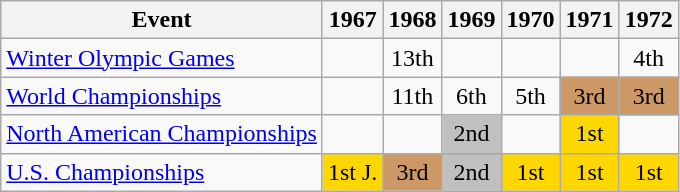<table class="wikitable" style="text-align:center">
<tr>
<th>Event</th>
<th>1967</th>
<th>1968</th>
<th>1969</th>
<th>1970</th>
<th>1971</th>
<th>1972</th>
</tr>
<tr>
<td align=left><a href='#'>Winter Olympic Games</a></td>
<td></td>
<td>13th</td>
<td></td>
<td></td>
<td></td>
<td>4th</td>
</tr>
<tr>
<td align=left><a href='#'>World Championships</a></td>
<td></td>
<td>11th</td>
<td>6th</td>
<td>5th</td>
<td bgcolor=cc9966>3rd</td>
<td bgcolor=cc9966>3rd</td>
</tr>
<tr>
<td align=left><a href='#'>North American Championships</a></td>
<td></td>
<td></td>
<td bgcolor=silver>2nd</td>
<td></td>
<td bgcolor=gold>1st</td>
<td></td>
</tr>
<tr>
<td align=left><a href='#'>U.S. Championships</a></td>
<td bgcolor=gold>1st J.</td>
<td bgcolor=cc9966>3rd</td>
<td bgcolor=silver>2nd</td>
<td bgcolor=gold>1st</td>
<td bgcolor=gold>1st</td>
<td bgcolor=gold>1st</td>
</tr>
</table>
